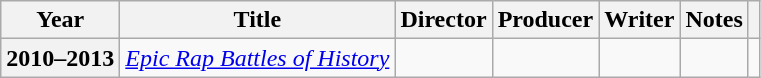<table class="wikitable plainrowheaders sortable" style="margin-right: 0;">
<tr>
<th scope="col">Year</th>
<th scope="col">Title</th>
<th scope="col">Director</th>
<th scope="col">Producer</th>
<th scope="col">Writer</th>
<th scope="col" class="unsortable">Notes</th>
<th scope="col" class="unsortable"></th>
</tr>
<tr>
<th scope="row">2010–2013</th>
<td><em><a href='#'>Epic Rap Battles of History</a></em></td>
<td></td>
<td></td>
<td></td>
<td></td>
<td style="text-align: center;"></td>
</tr>
</table>
